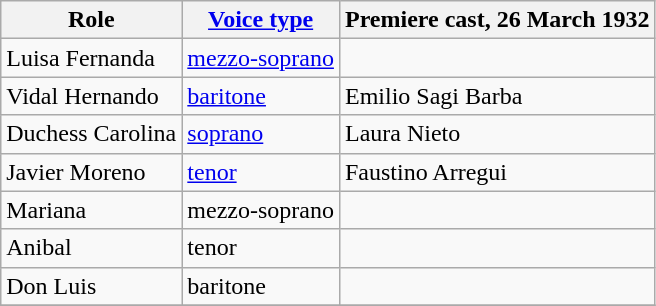<table class="wikitable">
<tr>
<th>Role</th>
<th><a href='#'>Voice type</a></th>
<th>Premiere cast, 26 March 1932</th>
</tr>
<tr>
<td>Luisa Fernanda</td>
<td><a href='#'>mezzo-soprano</a></td>
<td></td>
</tr>
<tr>
<td>Vidal Hernando</td>
<td><a href='#'>baritone</a></td>
<td>Emilio Sagi Barba</td>
</tr>
<tr>
<td>Duchess Carolina</td>
<td><a href='#'>soprano</a></td>
<td>Laura Nieto</td>
</tr>
<tr>
<td>Javier Moreno</td>
<td><a href='#'>tenor</a></td>
<td>Faustino Arregui</td>
</tr>
<tr>
<td>Mariana</td>
<td>mezzo-soprano</td>
<td></td>
</tr>
<tr>
<td>Anibal</td>
<td>tenor</td>
<td></td>
</tr>
<tr>
<td>Don Luis</td>
<td>baritone</td>
<td></td>
</tr>
<tr>
</tr>
</table>
